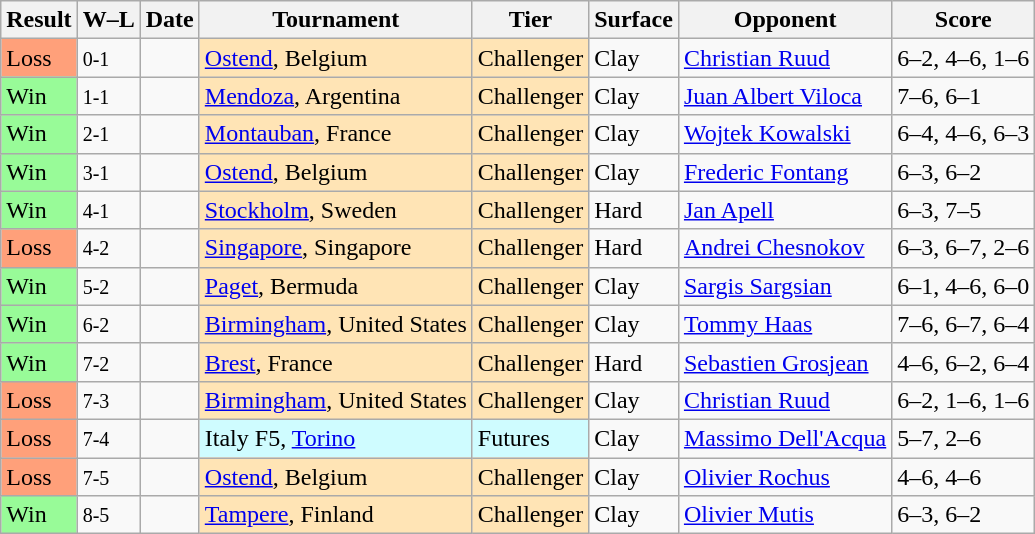<table class="sortable wikitable">
<tr>
<th>Result</th>
<th class="unsortable">W–L</th>
<th>Date</th>
<th>Tournament</th>
<th>Tier</th>
<th>Surface</th>
<th>Opponent</th>
<th class="unsortable">Score</th>
</tr>
<tr>
<td style="background:#ffa07a;">Loss</td>
<td><small>0-1</small></td>
<td></td>
<td style="background:moccasin;"><a href='#'>Ostend</a>, Belgium</td>
<td style="background:moccasin;">Challenger</td>
<td>Clay</td>
<td> <a href='#'>Christian Ruud</a></td>
<td>6–2, 4–6, 1–6</td>
</tr>
<tr>
<td style="background:#98fb98;">Win</td>
<td><small>1-1</small></td>
<td></td>
<td style="background:moccasin;"><a href='#'>Mendoza</a>, Argentina</td>
<td style="background:moccasin;">Challenger</td>
<td>Clay</td>
<td> <a href='#'>Juan Albert Viloca</a></td>
<td>7–6, 6–1</td>
</tr>
<tr>
<td style="background:#98fb98;">Win</td>
<td><small>2-1</small></td>
<td></td>
<td style="background:moccasin;"><a href='#'>Montauban</a>, France</td>
<td style="background:moccasin;">Challenger</td>
<td>Clay</td>
<td> <a href='#'>Wojtek Kowalski</a></td>
<td>6–4, 4–6, 6–3</td>
</tr>
<tr>
<td style="background:#98fb98;">Win</td>
<td><small>3-1</small></td>
<td></td>
<td style="background:moccasin;"><a href='#'>Ostend</a>, Belgium</td>
<td style="background:moccasin;">Challenger</td>
<td>Clay</td>
<td> <a href='#'>Frederic Fontang</a></td>
<td>6–3, 6–2</td>
</tr>
<tr>
<td style="background:#98fb98;">Win</td>
<td><small>4-1</small></td>
<td></td>
<td style="background:moccasin;"><a href='#'>Stockholm</a>, Sweden</td>
<td style="background:moccasin;">Challenger</td>
<td>Hard</td>
<td> <a href='#'>Jan Apell</a></td>
<td>6–3, 7–5</td>
</tr>
<tr>
<td style="background:#ffa07a;">Loss</td>
<td><small>4-2</small></td>
<td></td>
<td style="background:moccasin;"><a href='#'>Singapore</a>, Singapore</td>
<td style="background:moccasin;">Challenger</td>
<td>Hard</td>
<td> <a href='#'>Andrei Chesnokov</a></td>
<td>6–3, 6–7, 2–6</td>
</tr>
<tr>
<td style="background:#98fb98;">Win</td>
<td><small>5-2</small></td>
<td></td>
<td style="background:moccasin;"><a href='#'>Paget</a>, Bermuda</td>
<td style="background:moccasin;">Challenger</td>
<td>Clay</td>
<td> <a href='#'>Sargis Sargsian</a></td>
<td>6–1, 4–6, 6–0</td>
</tr>
<tr>
<td style="background:#98fb98;">Win</td>
<td><small>6-2</small></td>
<td></td>
<td style="background:moccasin;"><a href='#'>Birmingham</a>, United States</td>
<td style="background:moccasin;">Challenger</td>
<td>Clay</td>
<td> <a href='#'>Tommy Haas</a></td>
<td>7–6, 6–7, 6–4</td>
</tr>
<tr>
<td style="background:#98fb98;">Win</td>
<td><small>7-2</small></td>
<td></td>
<td style="background:moccasin;"><a href='#'>Brest</a>, France</td>
<td style="background:moccasin;">Challenger</td>
<td>Hard</td>
<td> <a href='#'>Sebastien Grosjean</a></td>
<td>4–6, 6–2, 6–4</td>
</tr>
<tr>
<td style="background:#ffa07a;">Loss</td>
<td><small>7-3</small></td>
<td></td>
<td style="background:moccasin;"><a href='#'>Birmingham</a>, United States</td>
<td style="background:moccasin;">Challenger</td>
<td>Clay</td>
<td> <a href='#'>Christian Ruud</a></td>
<td>6–2, 1–6, 1–6</td>
</tr>
<tr>
<td style="background:#ffa07a;">Loss</td>
<td><small>7-4</small></td>
<td></td>
<td style="background:#cffcff;">Italy F5, <a href='#'>Torino</a></td>
<td style="background:#cffcff;">Futures</td>
<td>Clay</td>
<td> <a href='#'>Massimo Dell'Acqua</a></td>
<td>5–7, 2–6</td>
</tr>
<tr>
<td style="background:#ffa07a;">Loss</td>
<td><small>7-5</small></td>
<td></td>
<td style="background:moccasin;"><a href='#'>Ostend</a>, Belgium</td>
<td style="background:moccasin;">Challenger</td>
<td>Clay</td>
<td> <a href='#'>Olivier Rochus</a></td>
<td>4–6, 4–6</td>
</tr>
<tr>
<td style="background:#98fb98;">Win</td>
<td><small>8-5</small></td>
<td></td>
<td style="background:moccasin;"><a href='#'>Tampere</a>, Finland</td>
<td style="background:moccasin;">Challenger</td>
<td>Clay</td>
<td> <a href='#'>Olivier Mutis</a></td>
<td>6–3, 6–2</td>
</tr>
</table>
